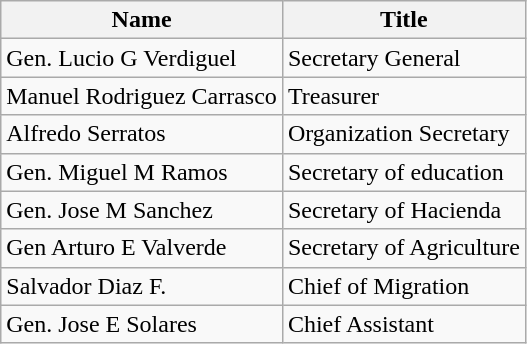<table class="wikitable">
<tr>
<th>Name</th>
<th>Title</th>
</tr>
<tr>
<td>Gen. Lucio G Verdiguel</td>
<td>Secretary General</td>
</tr>
<tr>
<td>Manuel Rodriguez Carrasco</td>
<td>Treasurer</td>
</tr>
<tr>
<td>Alfredo Serratos</td>
<td>Organization Secretary</td>
</tr>
<tr>
<td>Gen. Miguel M Ramos</td>
<td>Secretary of education</td>
</tr>
<tr>
<td>Gen. Jose M Sanchez</td>
<td>Secretary of Hacienda</td>
</tr>
<tr>
<td>Gen Arturo E Valverde</td>
<td>Secretary of Agriculture</td>
</tr>
<tr>
<td>Salvador Diaz F.</td>
<td>Chief of Migration</td>
</tr>
<tr>
<td>Gen.  Jose E Solares</td>
<td>Chief Assistant</td>
</tr>
</table>
